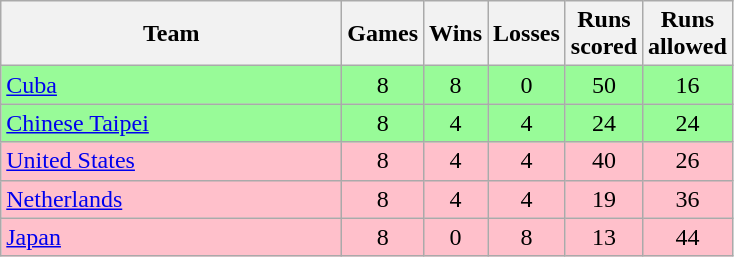<table class=wikitable style="text-align:center">
<tr>
<th width=220>Team</th>
<th width=20>Games</th>
<th width=20>Wins</th>
<th width=20>Losses</th>
<th width=20>Runs scored</th>
<th width=20>Runs allowed</th>
</tr>
<tr bgcolor="#98fb98">
<td align=left> <a href='#'>Cuba</a></td>
<td>8</td>
<td>8</td>
<td>0</td>
<td>50</td>
<td>16</td>
</tr>
<tr bgcolor="#98fb98">
<td align=left> <a href='#'>Chinese Taipei</a> </td>
<td>8</td>
<td>4</td>
<td>4</td>
<td>24</td>
<td>24</td>
</tr>
<tr bgcolor=pink>
<td align=left> <a href='#'>United States</a> </td>
<td>8</td>
<td>4</td>
<td>4</td>
<td>40</td>
<td>26</td>
</tr>
<tr bgcolor=pink>
<td align=left> <a href='#'>Netherlands</a> </td>
<td>8</td>
<td>4</td>
<td>4</td>
<td>19</td>
<td>36</td>
</tr>
<tr bgcolor=pink>
<td align=left> <a href='#'>Japan</a></td>
<td>8</td>
<td>0</td>
<td>8</td>
<td>13</td>
<td>44</td>
</tr>
</table>
